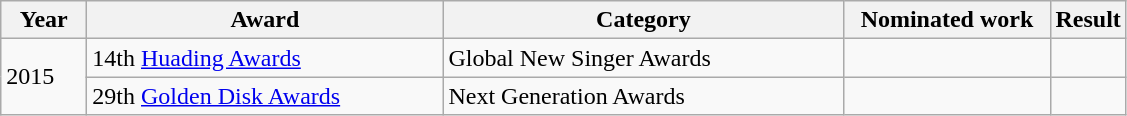<table class="wikitable">
<tr>
<th style="width:50px;">Year</th>
<th style="width:230px;">Award</th>
<th style="width:260px;">Category</th>
<th style="width:130px;">Nominated work</th>
<th>Result</th>
</tr>
<tr>
<td rowspan="2">2015</td>
<td>14th <a href='#'>Huading Awards</a></td>
<td>Global New Singer Awards</td>
<td></td>
<td></td>
</tr>
<tr>
<td>29th <a href='#'>Golden Disk Awards</a></td>
<td>Next Generation Awards</td>
<td></td>
<td></td>
</tr>
</table>
